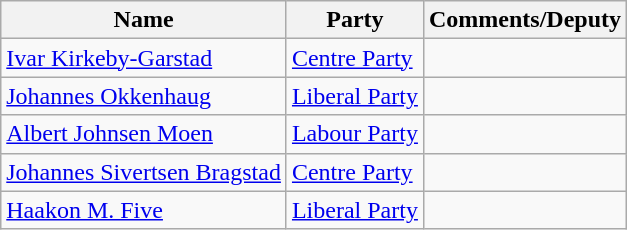<table class="wikitable">
<tr>
<th>Name</th>
<th>Party</th>
<th>Comments/Deputy</th>
</tr>
<tr>
<td><a href='#'>Ivar Kirkeby-Garstad</a></td>
<td><a href='#'>Centre Party</a></td>
<td></td>
</tr>
<tr>
<td><a href='#'>Johannes Okkenhaug</a></td>
<td><a href='#'>Liberal Party</a></td>
<td></td>
</tr>
<tr>
<td><a href='#'>Albert Johnsen Moen</a></td>
<td><a href='#'>Labour Party</a></td>
<td></td>
</tr>
<tr>
<td><a href='#'>Johannes Sivertsen Bragstad</a></td>
<td><a href='#'>Centre Party</a></td>
<td></td>
</tr>
<tr>
<td><a href='#'>Haakon M. Five</a></td>
<td><a href='#'>Liberal Party</a></td>
<td></td>
</tr>
</table>
